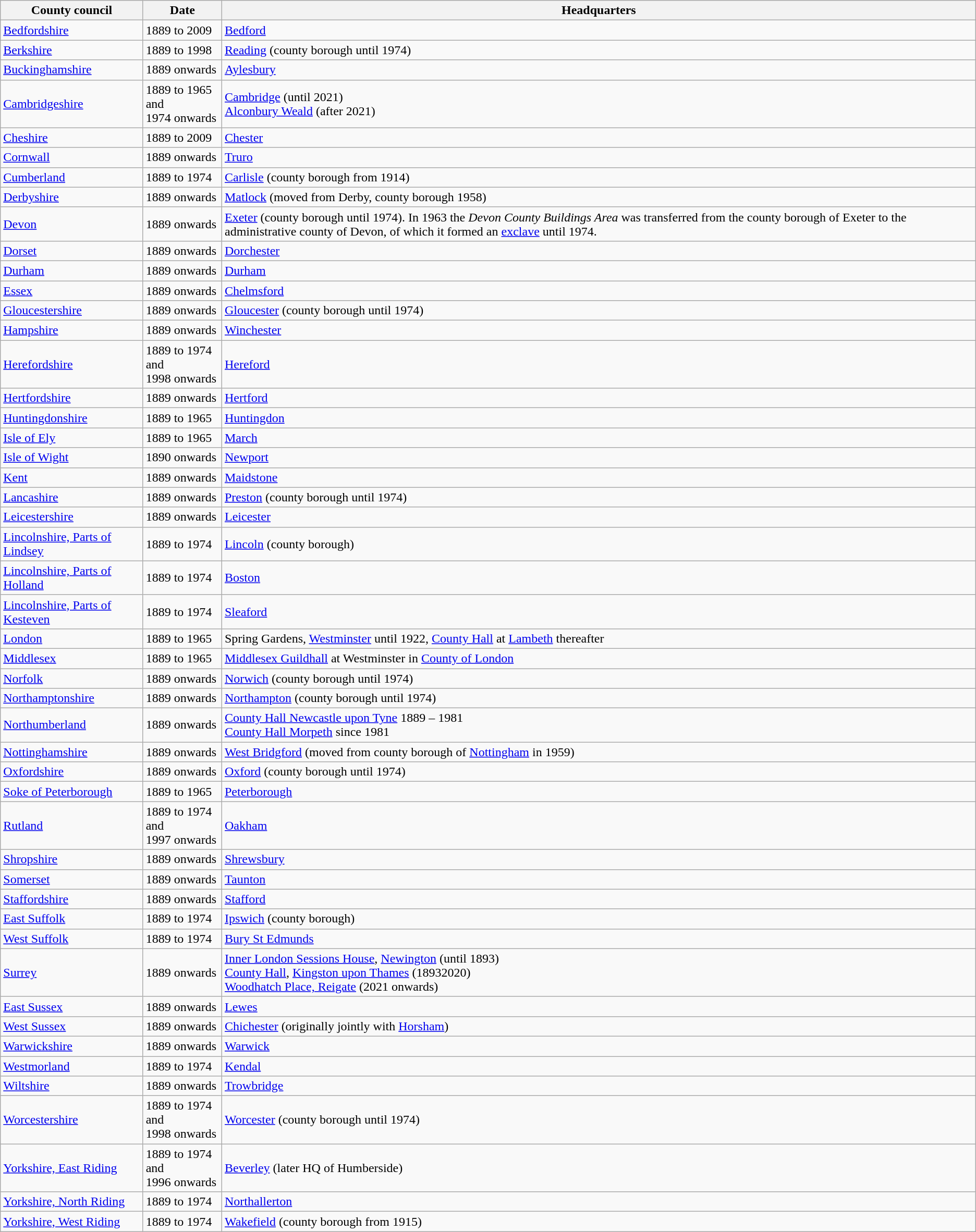<table class="wikitable sortable">
<tr>
<th>County council</th>
<th>Date</th>
<th>Headquarters</th>
</tr>
<tr>
<td><a href='#'>Bedfordshire</a></td>
<td>1889 to 2009</td>
<td><a href='#'>Bedford</a></td>
</tr>
<tr>
<td><a href='#'>Berkshire</a></td>
<td>1889 to 1998</td>
<td><a href='#'>Reading</a> (county borough until 1974)</td>
</tr>
<tr>
<td><a href='#'>Buckinghamshire</a></td>
<td>1889 onwards</td>
<td><a href='#'>Aylesbury</a></td>
</tr>
<tr>
<td><a href='#'>Cambridgeshire</a></td>
<td>1889 to 1965 and<br>1974 onwards</td>
<td><a href='#'>Cambridge</a> (until 2021)<br><a href='#'>Alconbury Weald</a> (after 2021)</td>
</tr>
<tr>
<td><a href='#'>Cheshire</a></td>
<td>1889 to 2009</td>
<td><a href='#'>Chester</a></td>
</tr>
<tr>
<td><a href='#'>Cornwall</a></td>
<td>1889 onwards</td>
<td><a href='#'>Truro</a></td>
</tr>
<tr>
<td><a href='#'>Cumberland</a></td>
<td>1889 to 1974</td>
<td><a href='#'>Carlisle</a> (county borough from 1914)</td>
</tr>
<tr>
<td><a href='#'>Derbyshire</a></td>
<td>1889 onwards</td>
<td><a href='#'>Matlock</a> (moved from Derby, county borough 1958)</td>
</tr>
<tr>
<td><a href='#'>Devon</a></td>
<td>1889 onwards</td>
<td><a href='#'>Exeter</a> (county borough until 1974). In 1963 the <em>Devon County Buildings Area</em> was transferred from the county borough of Exeter to the administrative county of Devon, of which it formed an <a href='#'>exclave</a> until 1974.</td>
</tr>
<tr>
<td><a href='#'>Dorset</a></td>
<td>1889 onwards</td>
<td><a href='#'>Dorchester</a></td>
</tr>
<tr>
<td><a href='#'>Durham</a></td>
<td>1889 onwards</td>
<td><a href='#'>Durham</a></td>
</tr>
<tr>
<td><a href='#'>Essex</a></td>
<td>1889 onwards</td>
<td><a href='#'>Chelmsford</a></td>
</tr>
<tr>
<td><a href='#'>Gloucestershire</a></td>
<td>1889 onwards</td>
<td><a href='#'>Gloucester</a> (county borough until 1974)</td>
</tr>
<tr>
<td><a href='#'>Hampshire</a></td>
<td>1889 onwards</td>
<td><a href='#'>Winchester</a></td>
</tr>
<tr>
<td><a href='#'>Herefordshire</a></td>
<td>1889 to 1974 and<br>1998 onwards</td>
<td><a href='#'>Hereford</a></td>
</tr>
<tr>
<td><a href='#'>Hertfordshire</a></td>
<td>1889 onwards</td>
<td><a href='#'>Hertford</a></td>
</tr>
<tr>
<td><a href='#'>Huntingdonshire</a></td>
<td>1889 to 1965</td>
<td><a href='#'>Huntingdon</a></td>
</tr>
<tr>
<td><a href='#'>Isle of Ely</a></td>
<td>1889 to 1965</td>
<td><a href='#'>March</a></td>
</tr>
<tr>
<td><a href='#'>Isle of Wight</a></td>
<td>1890 onwards</td>
<td><a href='#'>Newport</a></td>
</tr>
<tr>
<td><a href='#'>Kent</a></td>
<td>1889 onwards</td>
<td><a href='#'>Maidstone</a></td>
</tr>
<tr>
<td><a href='#'>Lancashire</a></td>
<td>1889 onwards</td>
<td><a href='#'>Preston</a> (county borough until 1974)</td>
</tr>
<tr>
<td><a href='#'>Leicestershire</a></td>
<td>1889 onwards</td>
<td><a href='#'>Leicester</a></td>
</tr>
<tr>
<td><a href='#'>Lincolnshire, Parts of Lindsey</a></td>
<td>1889 to 1974</td>
<td><a href='#'>Lincoln</a> (county borough)</td>
</tr>
<tr>
<td><a href='#'>Lincolnshire, Parts of Holland</a></td>
<td>1889 to 1974</td>
<td><a href='#'>Boston</a></td>
</tr>
<tr>
<td><a href='#'>Lincolnshire, Parts of Kesteven</a></td>
<td>1889 to 1974</td>
<td><a href='#'>Sleaford</a></td>
</tr>
<tr>
<td><a href='#'>London</a></td>
<td>1889 to 1965</td>
<td>Spring Gardens, <a href='#'>Westminster</a> until 1922, <a href='#'>County Hall</a> at <a href='#'>Lambeth</a> thereafter</td>
</tr>
<tr>
<td><a href='#'>Middlesex</a></td>
<td>1889 to 1965</td>
<td><a href='#'>Middlesex Guildhall</a> at Westminster in <a href='#'>County of London</a></td>
</tr>
<tr>
<td><a href='#'>Norfolk</a></td>
<td>1889 onwards</td>
<td><a href='#'>Norwich</a> (county borough until 1974)</td>
</tr>
<tr>
<td><a href='#'>Northamptonshire</a></td>
<td>1889 onwards</td>
<td><a href='#'>Northampton</a> (county borough until 1974)</td>
</tr>
<tr>
<td><a href='#'>Northumberland</a></td>
<td>1889 onwards</td>
<td><a href='#'>County Hall Newcastle upon Tyne</a> 1889 – 1981<br><a href='#'>County Hall Morpeth</a> since 1981</td>
</tr>
<tr>
<td><a href='#'>Nottinghamshire</a></td>
<td>1889 onwards</td>
<td><a href='#'>West Bridgford</a> (moved from county borough of <a href='#'>Nottingham</a> in 1959)</td>
</tr>
<tr>
<td><a href='#'>Oxfordshire</a></td>
<td>1889 onwards</td>
<td><a href='#'>Oxford</a> (county borough until 1974)</td>
</tr>
<tr>
<td><a href='#'>Soke of Peterborough</a></td>
<td>1889 to 1965</td>
<td><a href='#'>Peterborough</a></td>
</tr>
<tr>
<td><a href='#'>Rutland</a></td>
<td>1889 to 1974 and<br>1997 onwards</td>
<td><a href='#'>Oakham</a></td>
</tr>
<tr>
<td><a href='#'>Shropshire</a></td>
<td>1889 onwards</td>
<td><a href='#'>Shrewsbury</a></td>
</tr>
<tr>
<td><a href='#'>Somerset</a></td>
<td>1889 onwards</td>
<td><a href='#'>Taunton</a></td>
</tr>
<tr>
<td><a href='#'>Staffordshire</a></td>
<td>1889 onwards</td>
<td><a href='#'>Stafford</a></td>
</tr>
<tr>
<td><a href='#'>East Suffolk</a></td>
<td>1889 to 1974</td>
<td><a href='#'>Ipswich</a> (county borough)</td>
</tr>
<tr>
<td><a href='#'>West Suffolk</a></td>
<td>1889 to 1974</td>
<td><a href='#'>Bury St Edmunds</a></td>
</tr>
<tr>
<td><a href='#'>Surrey</a></td>
<td>1889 onwards</td>
<td><a href='#'>Inner London Sessions House</a>, <a href='#'>Newington</a> (until 1893)<br><a href='#'>County Hall</a>, <a href='#'>Kingston upon Thames</a> (18932020)<br><a href='#'>Woodhatch Place, Reigate</a> (2021 onwards)</td>
</tr>
<tr>
<td><a href='#'>East Sussex</a></td>
<td>1889 onwards</td>
<td><a href='#'>Lewes</a></td>
</tr>
<tr>
<td><a href='#'>West Sussex</a></td>
<td>1889 onwards</td>
<td><a href='#'>Chichester</a> (originally jointly with <a href='#'>Horsham</a>)</td>
</tr>
<tr>
<td><a href='#'>Warwickshire</a></td>
<td>1889 onwards</td>
<td><a href='#'>Warwick</a></td>
</tr>
<tr>
<td><a href='#'>Westmorland</a></td>
<td>1889 to 1974</td>
<td><a href='#'>Kendal</a></td>
</tr>
<tr>
<td><a href='#'>Wiltshire</a></td>
<td>1889 onwards</td>
<td><a href='#'>Trowbridge</a></td>
</tr>
<tr>
<td><a href='#'>Worcestershire</a></td>
<td>1889 to 1974 and<br>1998 onwards</td>
<td><a href='#'>Worcester</a> (county borough until 1974)</td>
</tr>
<tr>
<td><a href='#'>Yorkshire, East Riding</a></td>
<td>1889 to 1974 and<br>1996 onwards</td>
<td><a href='#'>Beverley</a> (later HQ of Humberside)</td>
</tr>
<tr>
<td><a href='#'>Yorkshire, North Riding</a></td>
<td>1889 to 1974</td>
<td><a href='#'>Northallerton</a></td>
</tr>
<tr>
<td><a href='#'>Yorkshire, West Riding</a></td>
<td>1889 to 1974</td>
<td><a href='#'>Wakefield</a> (county borough from 1915)</td>
</tr>
</table>
